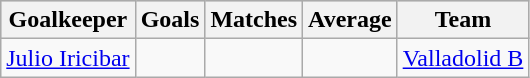<table class="wikitable sortable" class="wikitable">
<tr style="background:#ccc; text-align:center;">
<th>Goalkeeper</th>
<th>Goals</th>
<th>Matches</th>
<th>Average</th>
<th>Team</th>
</tr>
<tr>
<td> <a href='#'>Julio Iricibar</a></td>
<td></td>
<td></td>
<td></td>
<td><a href='#'>Valladolid B</a></td>
</tr>
</table>
